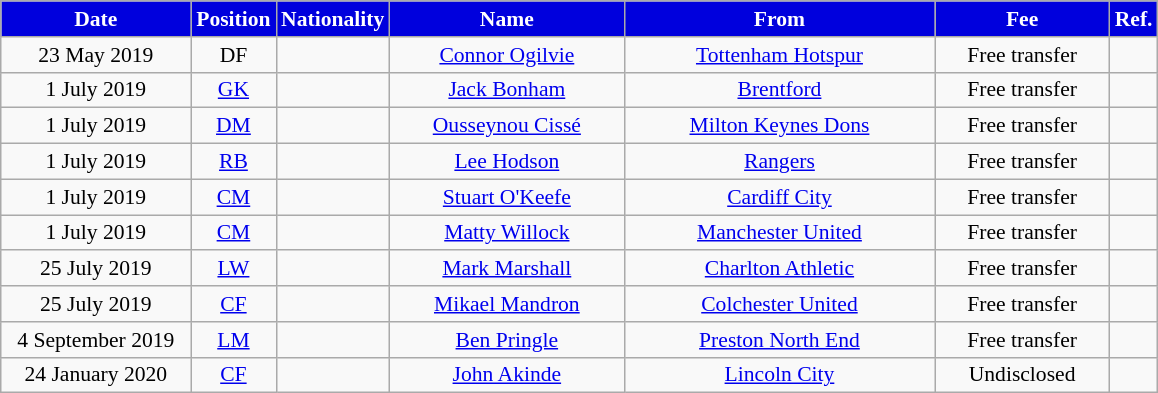<table class="wikitable"  style="text-align:center; font-size:90%; ">
<tr>
<th style="background:#0000dd;color:#fff; width:120px;">Date</th>
<th style="background:#0000dd;color:#fff; width:50px;">Position</th>
<th style="background:#0000dd;color:#fff; width:50px;">Nationality</th>
<th style="background:#0000dd;color:#fff; width:150px;">Name</th>
<th style="background:#0000dd;color:#fff; width:200px;">From</th>
<th style="background:#0000dd;color:#fff; width:110px;">Fee</th>
<th style="background:#0000dd;color:#fff; width:25px;">Ref.</th>
</tr>
<tr>
<td>23 May 2019</td>
<td>DF</td>
<td></td>
<td><a href='#'>Connor Ogilvie</a></td>
<td> <a href='#'>Tottenham Hotspur</a></td>
<td>Free transfer</td>
<td></td>
</tr>
<tr>
<td>1 July 2019</td>
<td><a href='#'>GK</a></td>
<td></td>
<td><a href='#'>Jack Bonham</a></td>
<td> <a href='#'>Brentford</a></td>
<td>Free transfer</td>
<td></td>
</tr>
<tr>
<td>1 July 2019</td>
<td><a href='#'>DM</a></td>
<td></td>
<td><a href='#'>Ousseynou Cissé</a></td>
<td> <a href='#'>Milton Keynes Dons</a></td>
<td>Free transfer</td>
<td></td>
</tr>
<tr>
<td>1 July 2019</td>
<td><a href='#'>RB</a></td>
<td></td>
<td><a href='#'>Lee Hodson</a></td>
<td> <a href='#'>Rangers</a></td>
<td>Free transfer</td>
<td></td>
</tr>
<tr>
<td>1 July 2019</td>
<td><a href='#'>CM</a></td>
<td></td>
<td><a href='#'>Stuart O'Keefe</a></td>
<td> <a href='#'>Cardiff City</a></td>
<td>Free transfer</td>
<td></td>
</tr>
<tr>
<td>1 July 2019</td>
<td><a href='#'>CM</a></td>
<td></td>
<td><a href='#'>Matty Willock</a></td>
<td> <a href='#'>Manchester United</a></td>
<td>Free transfer</td>
<td></td>
</tr>
<tr>
<td>25 July 2019</td>
<td><a href='#'>LW</a></td>
<td></td>
<td><a href='#'>Mark Marshall</a></td>
<td> <a href='#'>Charlton Athletic</a></td>
<td>Free transfer</td>
<td></td>
</tr>
<tr>
<td>25 July 2019</td>
<td><a href='#'>CF</a></td>
<td></td>
<td><a href='#'>Mikael Mandron</a></td>
<td> <a href='#'>Colchester United</a></td>
<td>Free transfer</td>
<td></td>
</tr>
<tr>
<td>4 September 2019</td>
<td><a href='#'>LM</a></td>
<td></td>
<td><a href='#'>Ben Pringle</a></td>
<td> <a href='#'>Preston North End</a></td>
<td>Free transfer</td>
<td></td>
</tr>
<tr>
<td>24 January 2020</td>
<td><a href='#'>CF</a></td>
<td></td>
<td><a href='#'>John Akinde</a></td>
<td> <a href='#'>Lincoln City</a></td>
<td>Undisclosed</td>
<td></td>
</tr>
</table>
